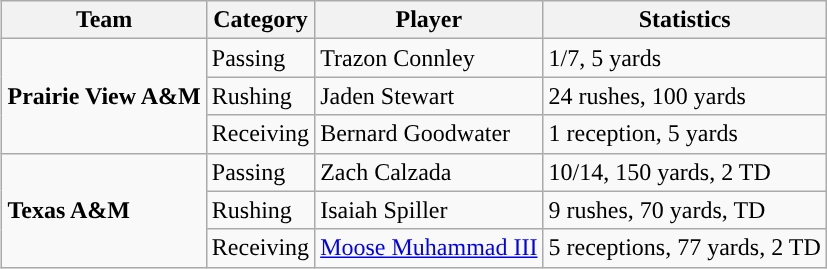<table class="wikitable" style="float: right;">
<tr>
<th>Team</th>
<th>Category</th>
<th>Player</th>
<th>Statistics</th>
</tr>
<tr>
<td rowspan=3><strong>Prairie View A&M</strong></td>
<td>Passing</td>
<td>Trazon Connley</td>
<td>1/7, 5 yards</td>
</tr>
<tr>
<td>Rushing</td>
<td>Jaden Stewart</td>
<td>24 rushes, 100 yards</td>
</tr>
<tr>
<td>Receiving</td>
<td>Bernard Goodwater</td>
<td>1 reception, 5 yards</td>
</tr>
<tr>
<td rowspan=3><strong>Texas A&M</strong></td>
<td>Passing</td>
<td>Zach Calzada</td>
<td>10/14, 150 yards, 2 TD</td>
</tr>
<tr>
<td>Rushing</td>
<td>Isaiah Spiller</td>
<td>9 rushes, 70 yards, TD</td>
</tr>
<tr>
<td>Receiving</td>
<td><a href='#'>Moose Muhammad III</a></td>
<td>5 receptions, 77 yards, 2 TD</td>
</tr>
</table>
